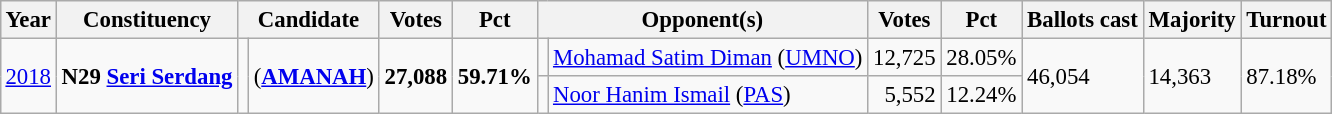<table class="wikitable" style="margin:0.5em ; font-size:95%">
<tr>
<th>Year</th>
<th>Constituency</th>
<th colspan=2>Candidate</th>
<th>Votes</th>
<th>Pct</th>
<th colspan=2>Opponent(s)</th>
<th>Votes</th>
<th>Pct</th>
<th>Ballots cast</th>
<th>Majority</th>
<th>Turnout</th>
</tr>
<tr>
<td rowspan="2"><a href='#'>2018</a></td>
<td rowspan=2><strong>N29 <a href='#'>Seri Serdang</a></strong></td>
<td rowspan="2" ></td>
<td rowspan="2"> (<a href='#'><strong>AMANAH</strong></a>)</td>
<td rowspan="2" align=right><strong>27,088</strong></td>
<td rowspan="2"><strong>59.71%</strong></td>
<td></td>
<td><a href='#'>Mohamad Satim Diman</a> (<a href='#'>UMNO</a>)</td>
<td align=right>12,725</td>
<td>28.05%</td>
<td rowspan="2">46,054</td>
<td rowspan="2">14,363</td>
<td rowspan="2">87.18%</td>
</tr>
<tr>
<td></td>
<td><a href='#'>Noor Hanim Ismail</a> (<a href='#'>PAS</a>)</td>
<td align=right>5,552</td>
<td>12.24%</td>
</tr>
</table>
